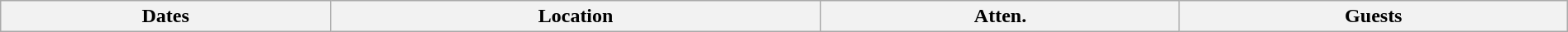<table class="wikitable" width="100%">
<tr>
<th>Dates</th>
<th>Location</th>
<th>Atten.</th>
<th>Guests<br>




</th>
</tr>
</table>
